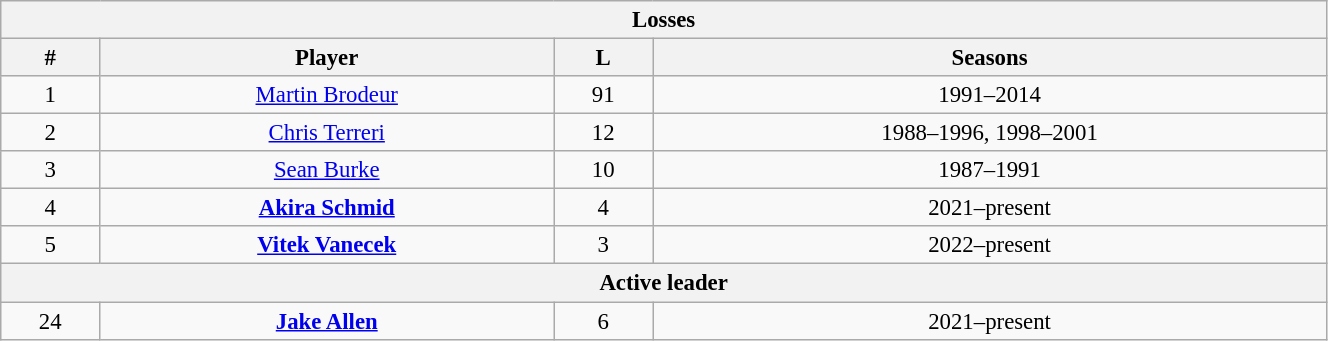<table class="wikitable" style="text-align: center; font-size: 95%" width="70%">
<tr>
<th colspan="4">Losses</th>
</tr>
<tr>
<th>#</th>
<th>Player</th>
<th>L</th>
<th>Seasons</th>
</tr>
<tr>
<td>1</td>
<td><a href='#'>Martin Brodeur</a></td>
<td>91</td>
<td>1991–2014</td>
</tr>
<tr>
<td>2</td>
<td><a href='#'>Chris Terreri</a></td>
<td>12</td>
<td>1988–1996, 1998–2001</td>
</tr>
<tr>
<td>3</td>
<td><a href='#'>Sean Burke</a></td>
<td>10</td>
<td>1987–1991</td>
</tr>
<tr>
<td>4</td>
<td><strong><a href='#'>Akira Schmid</a></strong></td>
<td>4</td>
<td>2021–present</td>
</tr>
<tr>
<td>5</td>
<td><strong><a href='#'>Vitek Vanecek</a></strong></td>
<td>3</td>
<td>2022–present</td>
</tr>
<tr>
<th colspan="4">Active leader</th>
</tr>
<tr>
<td>24</td>
<td><strong><a href='#'>Jake Allen</a></strong></td>
<td>6</td>
<td>2021–present</td>
</tr>
</table>
